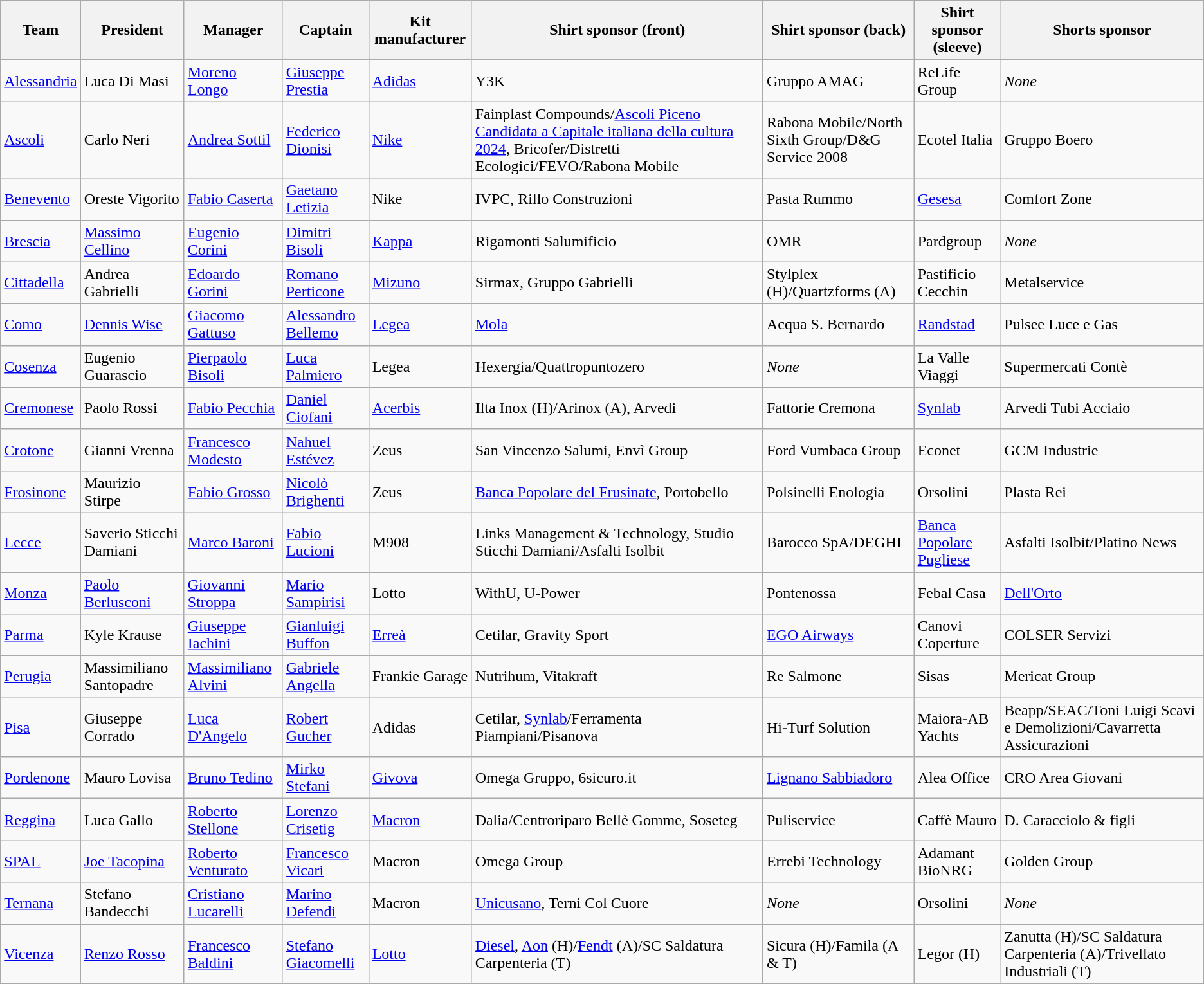<table class="wikitable sortable">
<tr>
<th>Team</th>
<th>President</th>
<th>Manager</th>
<th>Captain</th>
<th>Kit manufacturer</th>
<th>Shirt sponsor (front)</th>
<th>Shirt sponsor (back)</th>
<th>Shirt sponsor (sleeve)</th>
<th>Shorts sponsor</th>
</tr>
<tr>
<td><a href='#'>Alessandria</a></td>
<td> Luca Di Masi</td>
<td> <a href='#'>Moreno Longo</a></td>
<td> <a href='#'>Giuseppe Prestia</a></td>
<td><a href='#'>Adidas</a></td>
<td>Y3K</td>
<td>Gruppo AMAG</td>
<td>ReLife Group</td>
<td><em>None</em></td>
</tr>
<tr>
<td><a href='#'>Ascoli</a></td>
<td> Carlo Neri</td>
<td> <a href='#'>Andrea Sottil</a></td>
<td> <a href='#'>Federico Dionisi</a></td>
<td><a href='#'>Νike</a></td>
<td>Fainplast Compounds/<a href='#'>Ascoli Piceno Candidata a Capitale italiana della cultura 2024</a>, Bricofer/Distretti Ecologici/FEVO/Rabona Mobile</td>
<td>Rabona Mobile/North Sixth Group/D&G Service 2008</td>
<td>Ecotel Italia</td>
<td>Gruppo Boero</td>
</tr>
<tr>
<td><a href='#'>Benevento</a></td>
<td> Oreste Vigorito</td>
<td> <a href='#'>Fabio Caserta</a></td>
<td> <a href='#'>Gaetano Letizia</a></td>
<td>Nike</td>
<td>IVPC, Rillo Construzioni</td>
<td>Pasta Rummo</td>
<td><a href='#'>Gesesa</a></td>
<td>Comfort Zone</td>
</tr>
<tr>
<td><a href='#'>Brescia</a></td>
<td> <a href='#'>Massimo Cellino</a></td>
<td> <a href='#'>Eugenio Corini</a></td>
<td> <a href='#'>Dimitri Bisoli</a></td>
<td><a href='#'>Kappa</a></td>
<td>Rigamonti Salumificio</td>
<td>OMR</td>
<td>Pardgroup</td>
<td><em>None</em></td>
</tr>
<tr>
<td><a href='#'>Cittadella</a></td>
<td> Andrea Gabrielli</td>
<td> <a href='#'>Edoardo Gorini</a></td>
<td> <a href='#'>Romano Perticone</a></td>
<td><a href='#'>Mizuno</a></td>
<td>Sirmax, Gruppo Gabrielli</td>
<td>Stylplex (H)/Quartzforms (A)</td>
<td>Pastificio Cecchin</td>
<td>Metalservice</td>
</tr>
<tr>
<td><a href='#'>Como</a></td>
<td> <a href='#'>Dennis Wise</a></td>
<td> <a href='#'>Giacomo Gattuso</a></td>
<td> <a href='#'>Alessandro Bellemo</a></td>
<td><a href='#'>Legea</a></td>
<td><a href='#'>Mola</a></td>
<td>Acqua S. Bernardo</td>
<td><a href='#'>Randstad</a></td>
<td>Pulsee Luce e Gas</td>
</tr>
<tr>
<td><a href='#'>Cosenza</a></td>
<td> Eugenio Guarascio</td>
<td> <a href='#'>Pierpaolo Bisoli</a></td>
<td> <a href='#'>Luca Palmiero</a></td>
<td>Legea</td>
<td>Hexergia/Quattropuntozero</td>
<td><em>None</em></td>
<td>La Valle Viaggi</td>
<td>Supermercati Contè</td>
</tr>
<tr>
<td><a href='#'>Cremonese</a></td>
<td> Paolo Rossi</td>
<td> <a href='#'>Fabio Pecchia</a></td>
<td> <a href='#'>Daniel Ciofani</a></td>
<td><a href='#'>Acerbis</a></td>
<td>Ilta Inox (H)/Arinox (A), Arvedi</td>
<td>Fattorie Cremona</td>
<td><a href='#'>Synlab</a></td>
<td>Arvedi Tubi Acciaio</td>
</tr>
<tr>
<td><a href='#'>Crotone</a></td>
<td> Gianni Vrenna</td>
<td> <a href='#'>Francesco Modesto</a></td>
<td> <a href='#'>Nahuel Estévez</a></td>
<td>Zeus</td>
<td>San Vincenzo Salumi, Envì Group</td>
<td>Ford Vumbaca Group</td>
<td>Econet</td>
<td>GCM Industrie</td>
</tr>
<tr>
<td><a href='#'>Frosinone</a></td>
<td> Maurizio Stirpe</td>
<td> <a href='#'>Fabio Grosso</a></td>
<td> <a href='#'>Nicolò Brighenti</a></td>
<td>Zeus</td>
<td><a href='#'>Banca Popolare del Frusinate</a>, Portobello</td>
<td>Polsinelli Enologia</td>
<td>Orsolini</td>
<td>Plasta Rei</td>
</tr>
<tr>
<td><a href='#'>Lecce</a></td>
<td> Saverio Sticchi Damiani</td>
<td> <a href='#'>Marco Baroni</a></td>
<td> <a href='#'>Fabio Lucioni</a></td>
<td>M908</td>
<td>Links Management & Technology, Studio Sticchi Damiani/Asfalti Isolbit</td>
<td>Barocco SpA/DEGHI</td>
<td><a href='#'>Banca Popolare Pugliese</a></td>
<td>Asfalti Isolbit/Platino News</td>
</tr>
<tr>
<td><a href='#'>Monza</a></td>
<td> <a href='#'>Paolo Berlusconi</a></td>
<td> <a href='#'>Giovanni Stroppa</a></td>
<td> <a href='#'>Mario Sampirisi</a></td>
<td>Lotto</td>
<td>WithU, U-Power</td>
<td>Pontenossa</td>
<td>Febal Casa</td>
<td><a href='#'>Dell'Orto</a></td>
</tr>
<tr>
<td><a href='#'>Parma</a></td>
<td> Kyle Krause</td>
<td> <a href='#'>Giuseppe Iachini</a></td>
<td> <a href='#'>Gianluigi Buffon</a></td>
<td><a href='#'>Erreà</a></td>
<td>Cetilar, Gravity Sport</td>
<td><a href='#'>EGO Airways</a></td>
<td>Canovi Coperture</td>
<td>COLSER Servizi</td>
</tr>
<tr>
<td><a href='#'>Perugia</a></td>
<td> Massimiliano Santopadre</td>
<td> <a href='#'>Massimiliano Alvini</a></td>
<td> <a href='#'>Gabriele Angella</a></td>
<td>Frankie Garage</td>
<td>Nutrihum, Vitakraft</td>
<td>Re Salmone</td>
<td>Sisas</td>
<td>Mericat Group</td>
</tr>
<tr>
<td><a href='#'>Pisa</a></td>
<td> Giuseppe Corrado</td>
<td> <a href='#'>Luca D'Angelo</a></td>
<td> <a href='#'>Robert Gucher</a></td>
<td>Adidas</td>
<td>Cetilar, <a href='#'>Synlab</a>/Ferramenta Piampiani/Pisanova</td>
<td>Hi-Turf Solution</td>
<td>Maiora-AB Yachts</td>
<td>Beapp/SEAC/Toni Luigi Scavi e Demolizioni/Cavarretta Assicurazioni</td>
</tr>
<tr>
<td><a href='#'>Pordenone</a></td>
<td> Mauro Lovisa</td>
<td> <a href='#'>Bruno Tedino</a></td>
<td> <a href='#'>Mirko Stefani</a></td>
<td><a href='#'>Givova</a></td>
<td>Omega Gruppo, 6sicuro.it</td>
<td><a href='#'>Lignano Sabbiadoro</a></td>
<td>Alea Office</td>
<td>CRO Area Giovani</td>
</tr>
<tr>
<td><a href='#'>Reggina</a></td>
<td> Luca Gallo</td>
<td> <a href='#'>Roberto Stellone</a></td>
<td> <a href='#'>Lorenzo Crisetig</a></td>
<td><a href='#'>Macron</a></td>
<td>Dalia/Centroriparo Bellè Gomme, Soseteg</td>
<td>Puliservice</td>
<td>Caffè Mauro</td>
<td>D. Caracciolo & figli</td>
</tr>
<tr>
<td><a href='#'>SPAL</a></td>
<td> <a href='#'>Joe Tacopina</a></td>
<td> <a href='#'>Roberto Venturato</a></td>
<td> <a href='#'>Francesco Vicari</a></td>
<td>Macron</td>
<td>Omega Group</td>
<td>Errebi Technology</td>
<td>Adamant BioNRG</td>
<td>Golden Group</td>
</tr>
<tr>
<td><a href='#'>Ternana</a></td>
<td> Stefano Bandecchi</td>
<td> <a href='#'>Cristiano Lucarelli</a></td>
<td> <a href='#'>Marino Defendi</a></td>
<td>Macron</td>
<td><a href='#'>Unicusano</a>, Terni Col Cuore</td>
<td><em>None</em></td>
<td>Orsolini</td>
<td><em>None</em></td>
</tr>
<tr>
<td><a href='#'>Vicenza</a></td>
<td> <a href='#'>Renzo Rosso</a></td>
<td> <a href='#'>Francesco Baldini</a></td>
<td> <a href='#'>Stefano Giacomelli</a></td>
<td><a href='#'>Lotto</a></td>
<td><a href='#'>Diesel</a>, <a href='#'>Aon</a> (H)/<a href='#'>Fendt</a> (A)/SC Saldatura Carpenteria (T)</td>
<td>Sicura (H)/Famila (A & T)</td>
<td>Legor (H)</td>
<td>Zanutta (H)/SC Saldatura Carpenteria (A)/Trivellato Industriali (T)</td>
</tr>
</table>
